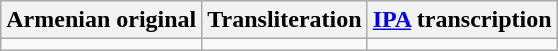<table class="wikitable">
<tr>
<th>Armenian original</th>
<th>Transliteration</th>
<th><a href='#'>IPA</a> transcription</th>
</tr>
<tr style="vertical-align:top; text-align:center; white-space:nowrap;">
<td></td>
<td></td>
<td></td>
</tr>
</table>
